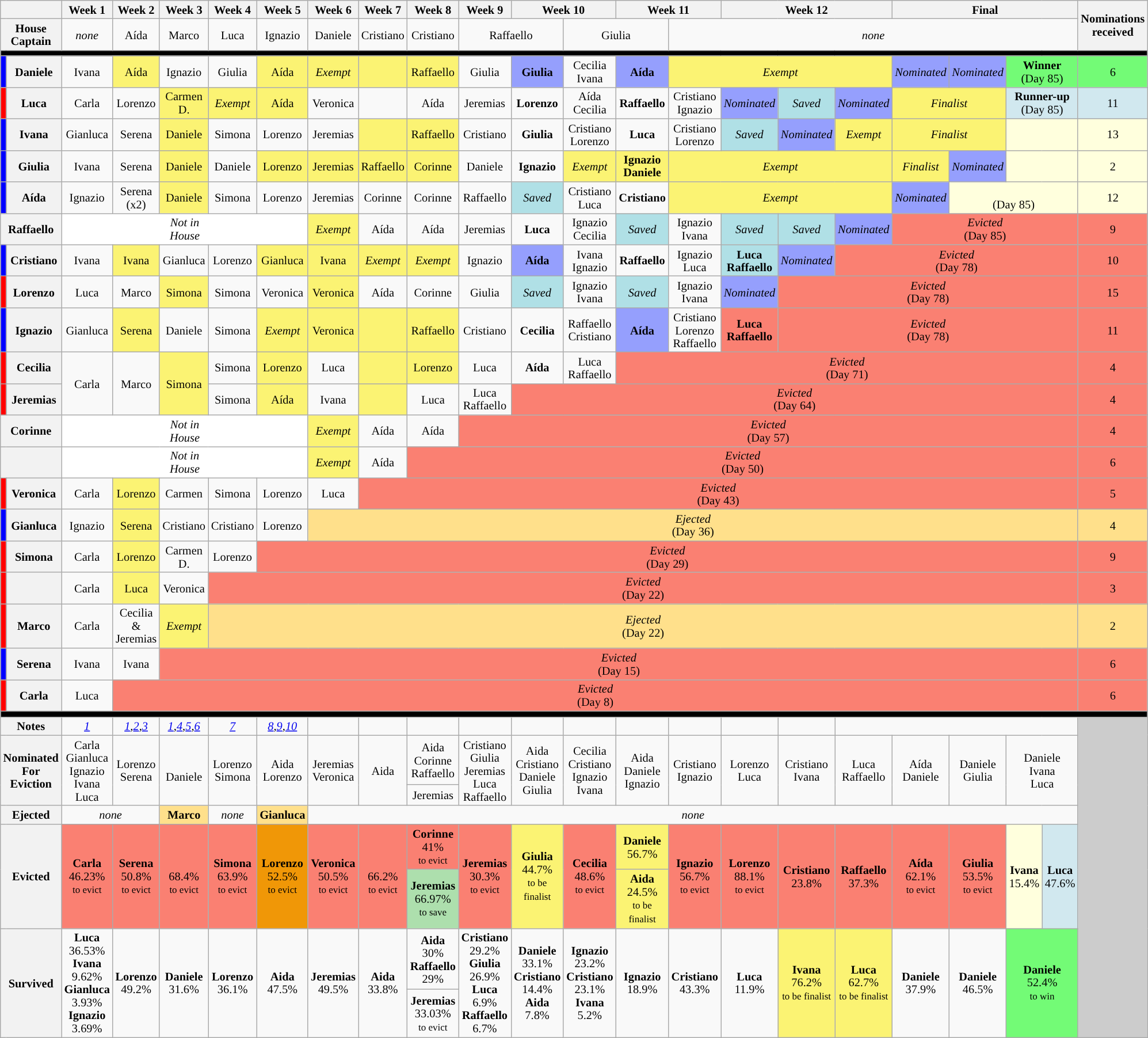<table class="wikitable" style="text-align:center; width: 100%; font-size:85%; line-height:15px;">
<tr>
<th colspan="2" style="width:5%"></th>
<th style="width:5%">Week 1</th>
<th style="width:5%">Week 2</th>
<th style="width:5%">Week 3</th>
<th style="width:5%">Week 4</th>
<th style="width:5%">Week 5</th>
<th style="width:5%">Week 6</th>
<th style="width:5%">Week 7</th>
<th style="width:5%">Week 8</th>
<th style="width:10%">Week 9</th>
<th colspan="2">Week 10</th>
<th colspan="2">Week 11</th>
<th colspan="3">Week 12</th>
<th colspan="4">Final</th>
<th rowspan="2" style="width:1%">Nominations<br>received</th>
</tr>
<tr>
<th colspan="2">House<br>Captain</th>
<td><em>none</em></td>
<td>Aída</td>
<td>Marco</td>
<td>Luca</td>
<td>Ignazio</td>
<td>Daniele</td>
<td>Cristiano</td>
<td>Cristiano</td>
<td colspan="2">Raffaello</td>
<td colspan="2">Giulia</td>
<td colspan="8"><em>none</em></td>
</tr>
<tr>
<th colspan="23" style="background-color: black;"></th>
</tr>
<tr>
<td style="color:#FFFFFF;background:#0000FF "></td>
<th>Daniele</th>
<td>Ivana</td>
<td style="background:#FBF373">Aída</td>
<td>Ignazio</td>
<td>Giulia</td>
<td style="background:#FBF373">Aída</td>
<td style="background:#FBF373"><em>Exempt</em></td>
<td style="background:#FBF373"></td>
<td style="background:#FBF373">Raffaello</td>
<td>Giulia</td>
<td style="background:#959FFD"><strong>Giulia</strong></td>
<td>Cecilia<br>Ivana</td>
<td style="background:#959FFD"><strong>Aída</strong></td>
<td colspan="4" style="background:#FBF373"><em>Exempt</em></td>
<td style="background:#959FFD"><em>Nominated</em></td>
<td style="background:#959FFD"><em>Nominated</em></td>
<td colspan="2" style="background:#73FB76"><strong>Winner</strong><br>(Day 85)</td>
<td style="background:#73FB76">6</td>
</tr>
<tr>
<td style="color:#FFFFFF;background:#FF0000 "></td>
<th>Luca</th>
<td>Carla</td>
<td>Lorenzo</td>
<td style="background:#FBF373">Carmen D.</td>
<td style="background:#FBF373"><em>Exempt</em></td>
<td style="background:#FBF373">Aída</td>
<td>Veronica</td>
<td></td>
<td>Aída</td>
<td>Jeremias</td>
<td><strong>Lorenzo</strong></td>
<td>Aída<br>Cecilia</td>
<td><strong>Raffaello</strong></td>
<td>Cristiano<br>Ignazio</td>
<td style="background:#959FFD"><em>Nominated</em></td>
<td style="background:#b0e0e6;"><em>Saved</em></td>
<td style="background:#959FFD"><em>Nominated</em></td>
<td colspan="2" style="background:#FBF373"><em>Finalist</em></td>
<td colspan="2" style="background:#D1E8EF"><strong>Runner-up</strong><br>(Day 85)</td>
<td style="background:#D1E8EF">11</td>
</tr>
<tr>
<td style="color:#FFFFFF;background:#0000FF "></td>
<th>Ivana</th>
<td>Gianluca</td>
<td>Serena</td>
<td style="background:#FBF373">Daniele</td>
<td>Simona</td>
<td>Lorenzo</td>
<td>Jeremias</td>
<td style="background:#FBF373"></td>
<td style="background:#FBF373">Raffaello</td>
<td>Cristiano</td>
<td><strong>Giulia</strong></td>
<td>Cristiano<br>Lorenzo</td>
<td><strong>Luca</strong></td>
<td>Cristiano<br>Lorenzo</td>
<td style="background:#b0e0e6;"><em>Saved</em></td>
<td style="background:#959FFD"><em>Nominated</em></td>
<td style="background:#FBF373"><em>Exempt</em></td>
<td colspan="2" style="background:#FBF373"><em>Finalist</em></td>
<td colspan="2" style="background:#FFFFDD;"></td>
<td style="background:#FFFFDD;">13</td>
</tr>
<tr>
<td style="color:#FFFFFF;background:#0000FF "></td>
<th>Giulia</th>
<td>Ivana</td>
<td>Serena</td>
<td style="background:#FBF373">Daniele</td>
<td>Daniele</td>
<td style="background:#FBF373">Lorenzo</td>
<td style="background:#FBF373">Jeremias</td>
<td style="background:#FBF373">Raffaello</td>
<td style="background:#FBF373">Corinne</td>
<td>Daniele</td>
<td><strong>Ignazio</strong></td>
<td style="background:#FBF373"><em>Exempt</em></td>
<td style="background:#FBF373"><strong>Ignazio<br>Daniele</strong></td>
<td colspan="4" style="background:#FBF373"><em>Exempt</em></td>
<td style="background:#FBF373"><em>Finalist</em></td>
<td style="background:#959FFD"><em>Nominated</em></td>
<td colspan="2" style="background:#FFFFDD;"></td>
<td style="background:#FFFFDD;">2</td>
</tr>
<tr>
<td style="color:#FFFFFF;background:#0000FF"></td>
<th>Aída</th>
<td>Ignazio</td>
<td>Serena (x2)</td>
<td style="background:#FBF373">Daniele</td>
<td>Simona</td>
<td>Lorenzo</td>
<td>Jeremias</td>
<td>Corinne</td>
<td>Corinne</td>
<td>Raffaello</td>
<td style="background:#b0e0e6;"><em>Saved</em></td>
<td>Cristiano<br>Luca</td>
<td><strong>Cristiano</strong></td>
<td colspan="4" style="background:#FBF373"><em>Exempt</em></td>
<td style="background:#959FFD"><em>Nominated</em></td>
<td colspan="3" style="background:#FFFFDD"><br>(Day 85)</td>
<td style="background:#FFFFDD">12</td>
</tr>
<tr>
<th colspan="2">Raffaello</th>
<td colspan="5" style="background:white"><em>Not in<br>House</em></td>
<td style="background:#FBF373"><em>Exempt</em></td>
<td>Aída</td>
<td>Aída</td>
<td>Jeremias</td>
<td><strong>Luca</strong></td>
<td>Ignazio<br>Cecilia</td>
<td style="background:#b0e0e6;"><em>Saved</em></td>
<td>Ignazio<br>Ivana</td>
<td style="background:#b0e0e6;"><em>Saved</em></td>
<td style="background:#b0e0e6;"><em>Saved</em></td>
<td style="background:#959FFD"><em>Nominated</em></td>
<td colspan="4" style="background:#FA8072"><em>Evicted</em><br>(Day 85)</td>
<td style="background:#FA8072">9</td>
</tr>
<tr>
<td style="color:#FFFFFF;background:#0000FF "></td>
<th>Cristiano</th>
<td>Ivana</td>
<td style="background:#FBF373">Ivana</td>
<td>Gianluca</td>
<td>Lorenzo</td>
<td style="background:#FBF373">Gianluca</td>
<td style="background:#FBF373">Ivana</td>
<td style="background:#FBF373"><em>Exempt</em></td>
<td style="background:#FBF373"><em>Exempt</em></td>
<td>Ignazio</td>
<td style="background:#959FFD"><strong>Aída</strong></td>
<td>Ivana<br>Ignazio</td>
<td><strong>Raffaello</strong></td>
<td>Ignazio<br>Luca</td>
<td style="background:#b0e0e6;"><strong>Luca<br>Raffaello</strong></td>
<td style="background:#959FFD"><em>Nominated</em></td>
<td colspan="5" style="background:#FA8072"><em>Evicted</em><br>(Day 78)</td>
<td style="background:#FA8072">10</td>
</tr>
<tr>
<td style="color:#FFFFFF;background:#FF0000 "></td>
<th>Lorenzo</th>
<td>Luca</td>
<td>Marco</td>
<td style="background:#FBF373">Simona</td>
<td>Simona</td>
<td>Veronica</td>
<td style="background:#FBF373">Veronica</td>
<td>Aída</td>
<td>Corinne</td>
<td>Giulia</td>
<td style="background:#b0e0e6;"><em>Saved</em></td>
<td>Ignazio<br>Ivana</td>
<td style="background:#b0e0e6;"><em>Saved</em></td>
<td>Ignazio<br>Ivana</td>
<td style="background:#959FFD"><em>Nominated</em></td>
<td colspan="6" style="background:#FA8072"><em>Evicted</em><br>(Day 78)</td>
<td style="background:#FA8072">15</td>
</tr>
<tr>
<td style="color:#FFFFFF;background:#0000FF"></td>
<th>Ignazio</th>
<td>Gianluca</td>
<td style="background:#FBF373">Serena</td>
<td>Daniele</td>
<td>Simona</td>
<td style="background:#FBF373"><em>Exempt</em></td>
<td style="background:#FBF373">Veronica</td>
<td style="background:#FBF373"></td>
<td style="background:#FBF373">Raffaello</td>
<td>Cristiano</td>
<td><strong>Cecilia</strong></td>
<td>Raffaello<br>Cristiano</td>
<td style="background:#959FFD"><strong>Aída</strong></td>
<td>Cristiano<br>Lorenzo<br>Raffaello</td>
<td style="background:#FA8072"><strong>Luca<br>Raffaello</strong></td>
<td colspan="6" style="background:#FA8072"><em>Evicted</em><br>(Day 78)</td>
<td style="background:#FA8072">11</td>
</tr>
<tr>
<td style="color:#FFFFFF;background:#FF0000 "></td>
<th>Cecilia</th>
<td rowspan="2">Carla</td>
<td rowspan="2">Marco</td>
<td rowspan="2" style="background:#FBF373">Simona</td>
<td>Simona</td>
<td style="background:#FBF373">Lorenzo</td>
<td>Luca</td>
<td style="background:#FBF373"></td>
<td style="background:#FBF373">Lorenzo</td>
<td>Luca</td>
<td><strong>Aída</strong></td>
<td>Luca<br>Raffaello</td>
<td colspan="9" style="background:#FA8072"><em>Evicted</em><br>(Day 71)</td>
<td style="background:#FA8072">4</td>
</tr>
<tr>
<td style="color:#FFFFFF;background:#FF0000 "></td>
<th>Jeremias</th>
<td>Simona</td>
<td style="background:#FBF373">Aída</td>
<td>Ivana</td>
<td style="background:#FBF373"></td>
<td>Luca</td>
<td>Luca<br>Raffaello</td>
<td colspan="11" style="background:#FA8072"><em>Evicted</em><br>(Day 64)</td>
<td style="background:#FA8072">4</td>
</tr>
<tr>
<th colspan="2">Corinne</th>
<td colspan="5" style="background:white"><em>Not in<br>House</em></td>
<td style="background:#FBF373"><em>Exempt</em></td>
<td>Aída</td>
<td>Aída</td>
<td colspan="12" style="background:#FA8072"><em>Evicted</em><br>(Day 57)</td>
<td style="background:#FA8072">4</td>
</tr>
<tr>
<th colspan="2"></th>
<td colspan="5" style="background:white"><em>Not in<br>House</em></td>
<td style="background:#FBF373"><em>Exempt</em></td>
<td>Aída</td>
<td colspan="13" style="background:#FA8072"><em>Evicted</em><br>(Day 50)</td>
<td style="background:#FA8072">6</td>
</tr>
<tr>
<td style="color:#FFFFFF;background:#FF0000"></td>
<th>Veronica</th>
<td>Carla</td>
<td style="background:#FBF373">Lorenzo</td>
<td>Carmen</td>
<td>Simona</td>
<td>Lorenzo</td>
<td>Luca</td>
<td colspan="14" style="background:#FA8072"><em>Evicted</em><br>(Day 43)</td>
<td style="background:#FA8072">5</td>
</tr>
<tr>
<td style="color:#FFFFFF;background:#0000FF"></td>
<th>Gianluca</th>
<td>Ignazio</td>
<td style="background:#FBF373">Serena</td>
<td>Cristiano</td>
<td>Cristiano</td>
<td>Lorenzo</td>
<td colspan="15" style="background:#FFE08B"><em>Ejected</em><br>(Day 36)</td>
<td style="background:#FFE08B">4</td>
</tr>
<tr>
<td style="color:#FFFFFF;background:#FF0000"></td>
<th>Simona</th>
<td>Carla</td>
<td style="background:#FBF373">Lorenzo</td>
<td>Carmen D.</td>
<td>Lorenzo</td>
<td colspan="16" style="background:#FA8072"><em>Evicted</em><br>(Day 29)</td>
<td style="background:#FA8072">9</td>
</tr>
<tr>
<td style="color:#FFFFFF;background:#FF0000"></td>
<th></th>
<td>Carla</td>
<td style="background:#FBF373">Luca</td>
<td>Veronica</td>
<td colspan="17" style="background:#FA8072"><em>Evicted</em><br>(Day 22)</td>
<td style="background:#FA8072">3</td>
</tr>
<tr>
<td style="color:#FFFFFF;background:#FF0000"></td>
<th>Marco</th>
<td>Carla</td>
<td>Cecilia & Jeremias</td>
<td style="background:#FBF373"><em>Exempt</em></td>
<td colspan="17" style="background:#FFE08B"><em>Ejected</em><br>(Day 22)</td>
<td style="background:#FFE08B">2</td>
</tr>
<tr>
<td style="color:#FFFFFF;background:#0000FF"></td>
<th>Serena</th>
<td>Ivana</td>
<td>Ivana</td>
<td colspan="18" style="background:#FA8072"><em>Evicted</em><br>(Day 15)</td>
<td style="background:#FA8072">6</td>
</tr>
<tr>
<td style="color:#FFFFFF;background:#FF0000"></td>
<th>Carla</th>
<td>Luca</td>
<td colspan="19" style="background:#FA8072"><em>Evicted</em><br>(Day 8)</td>
<td style="background:#FA8072">6</td>
</tr>
<tr>
<th colspan="23" style="background-color: black;"></th>
</tr>
<tr>
<th colspan="2">Notes</th>
<td><em><a href='#'>1</a></em></td>
<td><em><a href='#'>1</a></em>,<em><a href='#'>2</a></em>,<em><a href='#'>3</a></em></td>
<td><em><a href='#'>1</a></em>,<em><a href='#'>4</a></em>,<em><a href='#'>5</a></em>,<em><a href='#'>6</a></em></td>
<td><em><a href='#'>7</a></em></td>
<td><em><a href='#'>8</a></em>,<em><a href='#'>9</a></em>,<em><a href='#'>10</a></em></td>
<td></td>
<td></td>
<td></td>
<td></td>
<td></td>
<td></td>
<td></td>
<td></td>
<td></td>
<td></td>
<td colspan="5"></td>
<td rowspan="8" style="background:#CCCCCC"></td>
</tr>
<tr>
<th rowspan="2" colspan="2">Nominated<br>For Eviction</th>
<td rowspan="2">Carla<br>Gianluca<br>Ignazio<br>Ivana<br>Luca</td>
<td rowspan="2">Lorenzo<br>Serena</td>
<td rowspan="2"><br>Daniele</td>
<td rowspan="2">Lorenzo<br>Simona</td>
<td rowspan="2">Aida<br>Lorenzo</td>
<td rowspan="2">Jeremias<br>Veronica</td>
<td rowspan="2">Aida<br></td>
<td>Aida<br>Corinne<br>Raffaello</td>
<td rowspan="2">Cristiano<br>Giulia<br>Jeremias<br>Luca<br>Raffaello</td>
<td rowspan="2">Aida<br>Cristiano<br>Daniele<br>Giulia</td>
<td rowspan="2">Cecilia<br>Cristiano<br>Ignazio<br>Ivana</td>
<td rowspan="2">Aida<br>Daniele<br>Ignazio</td>
<td rowspan="2">Cristiano<br>Ignazio</td>
<td rowspan="2">Lorenzo<br>Luca</td>
<td rowspan="2">Cristiano<br>Ivana</td>
<td rowspan="2">Luca<br>Raffaello</td>
<td rowspan="2">Aída<br>Daniele</td>
<td rowspan="2">Daniele<br>Giulia</td>
<td rowspan="2" colspan=2>Daniele<br>Ivana<br>Luca</td>
</tr>
<tr>
<td>Jeremias</td>
</tr>
<tr>
<th colspan="2">Ejected</th>
<td colspan="2"><em>none</em></td>
<td style="background:#FFE08B"><strong>Marco</strong></td>
<td><em>none</em></td>
<td style="background:#FFE08B"><strong>Gianluca</strong></td>
<td colspan="15"><em>none</em></td>
</tr>
<tr>
<th colspan="2" rowspan="2">Evicted</th>
<td rowspan="2" style="background:#FA8072"><strong>Carla</strong><br>46.23%<br><small>to evict</small> </td>
<td rowspan="2" style="background:#FA8072"><strong>Serena</strong><br>50.8%<br><small>to evict</small></td>
<td rowspan="2" style="background:#FA8072"><strong></strong><br>68.4%<br><small>to evict</small></td>
<td rowspan="2" style="background:#FA8072"><strong>Simona</strong><br>63.9%<br><small>to evict</small></td>
<td rowspan="2" style="background:#f09707"><strong>Lorenzo</strong><br>52.5%<br><small>to evict</small></td>
<td rowspan="2" style="background:#FA8072"><strong>Veronica</strong><br>50.5%<br><small>to evict</small></td>
<td rowspan="2" style="background:#FA8072"><strong></strong><br>66.2%<br><small>to evict</small></td>
<td style="background:#FA8072"><strong>Corinne </strong><br>41%<br><small>to evict</small></td>
<td rowspan="2" style="background:#FA8072"><strong>Jeremias</strong><br>30.3%<br><small>to evict</small></td>
<td rowspan="2" style="background:#FBF373"><strong>Giulia</strong><br>44.7%<br><small>to be finalist</small></td>
<td rowspan="2" style="background:#FA8072"><strong>Cecilia</strong><br>48.6%<br><small>to evict</small></td>
<td style="background:#FBF373"><strong>Daniele</strong><br>56.7%<br><small></small></td>
<td rowspan="2" style="background:#FA8072"><strong>Ignazio</strong><br>56.7%<br><small>to evict</small></td>
<td rowspan="2" style="background:#FA8072"><strong> Lorenzo</strong><br>88.1%<br><small>to evict</small></td>
<td rowspan="2" style="background:#FA8072"><strong>Cristiano</strong> <br>23.8%<br><small></small></td>
<td rowspan="2" style="background:#FA8072"><strong>Raffaello</strong> <br>37.3%<br><small></small></td>
<td rowspan="2" style="background:#FA8072"><strong>Aída</strong> <br>62.1%<br><small>to evict</small></td>
<td rowspan="2" style="background:#FA8072"><strong>Giulia</strong> <br>53.5%<br><small>to evict</small></td>
<td rowspan="2" style="background:#FFFFDD"><strong>Ivana</strong> <br>15.4%<br><small></small></td>
<td rowspan="2" style="background:#D1E8EF"><strong>Luca</strong> <br>47.6%<br><small></small></td>
</tr>
<tr>
<td style="background:#ADDFAD"><strong>Jeremias </strong><br>66.97%<br><small>to save</small></td>
<td style="background:#FBF373"><strong>Aida</strong><br>24.5%<br><small>to be finalist</small></td>
</tr>
<tr>
<th colspan="2" rowspan="2">Survived</th>
<td rowspan="2"><strong>Luca</strong><br>36.53% <br><strong>Ivana</strong><br>9.62%<br><strong>Gianluca</strong><br>3.93%<br><strong>Ignazio</strong><br>3.69%</td>
<td rowspan="2"><strong>Lorenzo</strong><br>49.2%</td>
<td rowspan="2"><strong>Daniele</strong><br>31.6%</td>
<td rowspan="2"><strong>Lorenzo</strong><br>36.1%</td>
<td rowspan="2"><strong>Aida</strong><br>47.5%</td>
<td rowspan="2"><strong>Jeremias</strong> <br>49.5%</td>
<td rowspan="2"><strong>Aida</strong> <br>33.8%</td>
<td><strong>Aida</strong><br>30%<br><strong>Raffaello</strong><br>29%</td>
<td rowspan="2"><strong>Cristiano</strong><br>29.2%<br><strong>Giulia</strong><br>26.9%<br><strong>Luca</strong><br>6.9%<br><strong>Raffaello</strong><br>6.7%</td>
<td rowspan="2"><strong>Daniele</strong><br>33.1%<br><strong>Cristiano</strong><br>14.4%<br><strong>Aida</strong><br>7.8%</td>
<td rowspan="2"><strong>Ignazio</strong><br>23.2%<br><strong>Cristiano</strong><br>23.1%<br><strong>Ivana</strong><br>5.2%</td>
<td rowspan="2"><strong>Ignazio</strong><br>18.9%</td>
<td rowspan="2"><strong>Cristiano</strong> <br>43.3%</td>
<td rowspan="2"><strong>Luca</strong><br>11.9%</td>
<td rowspan="2" style="background:#FBF373"><strong>Ivana</strong> <br>76.2%<br><small>to be finalist</small></td>
<td rowspan="2" style="background:#FBF373"><strong>Luca</strong><br>62.7%<br><small>to be finalist</small></td>
<td rowspan="2"><strong>Daniele</strong><br>37.9%</td>
<td rowspan="2"><strong>Daniele</strong><br>46.5%</td>
<td rowspan="2" colspan=2 style="background:#73FB76"><strong>Daniele</strong><br>52.4%<br><small>to win</small></td>
</tr>
<tr>
<td><strong>Jeremias </strong><br>33.03%<br><small>to evict</small></td>
</tr>
</table>
